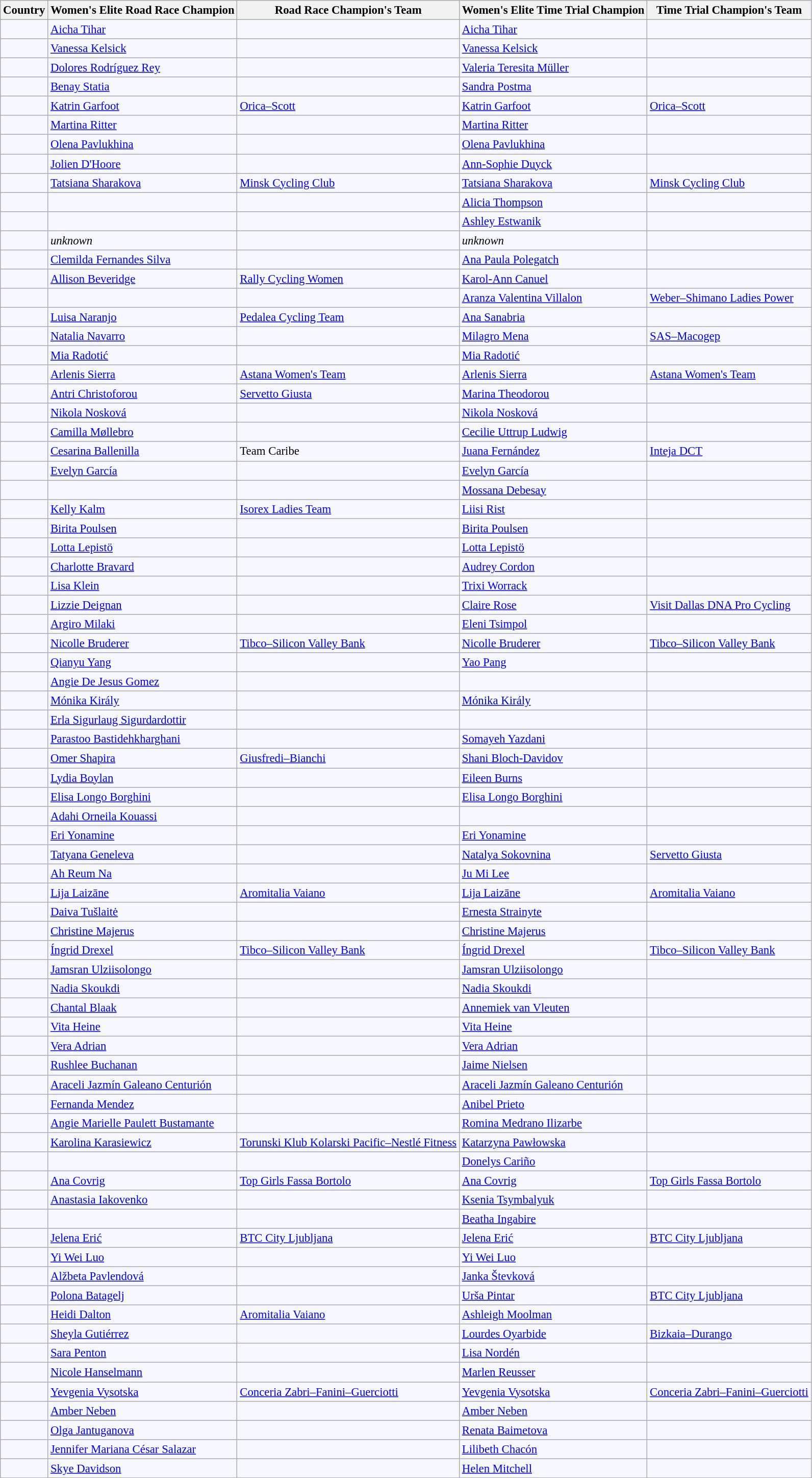<table class="wikitable sortable"  style="background:#f7f8ff; font-size:95%;">
<tr>
<th>Country</th>
<th>Women's Elite Road Race Champion</th>
<th>Road Race Champion's Team</th>
<th>Women's Elite Time Trial Champion</th>
<th>Time Trial Champion's Team</th>
</tr>
<tr style="text-align:left; vertical-align:top;">
<td></td>
<td><a href='#'>Aicha Tihar</a></td>
<td></td>
<td><a href='#'>Aicha Tihar</a></td>
<td></td>
</tr>
<tr>
<td></td>
<td><a href='#'>Vanessa Kelsick</a></td>
<td></td>
<td><a href='#'>Vanessa Kelsick</a></td>
<td></td>
</tr>
<tr>
<td></td>
<td><a href='#'>Dolores Rodríguez Rey</a></td>
<td></td>
<td><a href='#'>Valeria Teresita Müller</a></td>
<td></td>
</tr>
<tr>
<td></td>
<td><a href='#'>Benay Statia</a></td>
<td></td>
<td><a href='#'>Sandra Postma</a></td>
<td></td>
</tr>
<tr>
<td></td>
<td><a href='#'>Katrin Garfoot</a></td>
<td><a href='#'>Orica–Scott</a></td>
<td><a href='#'>Katrin Garfoot</a></td>
<td><a href='#'>Orica–Scott</a></td>
</tr>
<tr>
<td></td>
<td><a href='#'>Martina Ritter</a></td>
<td></td>
<td><a href='#'>Martina Ritter</a></td>
<td></td>
</tr>
<tr>
<td></td>
<td><a href='#'>Olena Pavlukhina</a></td>
<td></td>
<td><a href='#'>Olena Pavlukhina</a></td>
<td></td>
</tr>
<tr>
<td></td>
<td><a href='#'>Jolien D'Hoore</a></td>
<td></td>
<td><a href='#'>Ann-Sophie Duyck</a></td>
<td></td>
</tr>
<tr>
<td></td>
<td><a href='#'>Tatsiana Sharakova</a></td>
<td><a href='#'>Minsk Cycling Club</a></td>
<td><a href='#'>Tatsiana Sharakova</a></td>
<td><a href='#'>Minsk Cycling Club</a></td>
</tr>
<tr>
<td></td>
<td></td>
<td></td>
<td><a href='#'>Alicia Thompson</a></td>
<td></td>
</tr>
<tr>
<td></td>
<td></td>
<td></td>
<td><a href='#'>Ashley Estwanik</a></td>
<td></td>
</tr>
<tr>
<td></td>
<td><em>unknown</em></td>
<td></td>
<td><em>unknown</em></td>
<td></td>
</tr>
<tr>
<td></td>
<td><a href='#'>Clemilda Fernandes Silva</a></td>
<td></td>
<td><a href='#'>Ana Paula Polegatch</a></td>
<td></td>
</tr>
<tr>
<td></td>
<td><a href='#'>Allison Beveridge</a></td>
<td><a href='#'>Rally Cycling Women</a></td>
<td><a href='#'>Karol-Ann Canuel</a></td>
<td></td>
</tr>
<tr>
<td></td>
<td></td>
<td></td>
<td><a href='#'>Aranza Valentina Villalon</a></td>
<td><a href='#'>Weber–Shimano Ladies Power</a></td>
</tr>
<tr>
<td></td>
<td><a href='#'>Luisa Naranjo</a></td>
<td><a href='#'>Pedalea Cycling Team</a></td>
<td><a href='#'>Ana Sanabria</a></td>
<td></td>
</tr>
<tr>
<td></td>
<td><a href='#'>Natalia Navarro</a></td>
<td></td>
<td><a href='#'>Milagro Mena</a></td>
<td><a href='#'>SAS–Macogep</a></td>
</tr>
<tr>
<td></td>
<td><a href='#'>Mia Radotić</a></td>
<td></td>
<td><a href='#'>Mia Radotić</a></td>
<td></td>
</tr>
<tr>
<td></td>
<td><a href='#'>Arlenis Sierra</a></td>
<td><a href='#'>Astana Women's Team</a></td>
<td><a href='#'>Arlenis Sierra</a></td>
<td><a href='#'>Astana Women's Team</a></td>
</tr>
<tr>
<td></td>
<td><a href='#'>Antri Christoforou</a></td>
<td><a href='#'>Servetto Giusta</a></td>
<td><a href='#'>Marina Theodorou</a></td>
<td></td>
</tr>
<tr>
<td></td>
<td><a href='#'>Nikola Nosková</a></td>
<td></td>
<td><a href='#'>Nikola Nosková</a></td>
<td></td>
</tr>
<tr>
<td></td>
<td><a href='#'>Camilla Møllebro</a></td>
<td></td>
<td><a href='#'>Cecilie Uttrup Ludwig</a></td>
<td></td>
</tr>
<tr>
<td></td>
<td><a href='#'>Cesarina Ballenilla</a></td>
<td>Team Caribe</td>
<td><a href='#'>Juana Fernández</a></td>
<td><a href='#'>Inteja DCT</a></td>
</tr>
<tr>
<td></td>
<td><a href='#'>Evelyn García</a></td>
<td></td>
<td><a href='#'>Evelyn García</a></td>
<td></td>
</tr>
<tr>
<td></td>
<td></td>
<td></td>
<td><a href='#'>Mossana Debesay</a></td>
<td></td>
</tr>
<tr>
<td></td>
<td><a href='#'>Kelly Kalm</a></td>
<td><a href='#'>Isorex Ladies Team</a></td>
<td><a href='#'>Liisi Rist</a></td>
<td></td>
</tr>
<tr>
<td></td>
<td><a href='#'>Birita Poulsen</a></td>
<td></td>
<td><a href='#'>Birita Poulsen</a></td>
<td></td>
</tr>
<tr>
<td></td>
<td><a href='#'>Lotta Lepistö</a></td>
<td></td>
<td><a href='#'>Lotta Lepistö</a></td>
<td></td>
</tr>
<tr>
<td></td>
<td><a href='#'>Charlotte Bravard</a></td>
<td></td>
<td><a href='#'>Audrey Cordon</a></td>
<td></td>
</tr>
<tr>
<td></td>
<td><a href='#'>Lisa Klein</a></td>
<td></td>
<td><a href='#'>Trixi Worrack</a></td>
<td></td>
</tr>
<tr>
<td></td>
<td><a href='#'>Lizzie Deignan</a></td>
<td></td>
<td><a href='#'>Claire Rose</a></td>
<td><a href='#'>Visit Dallas DNA Pro Cycling</a></td>
</tr>
<tr>
<td></td>
<td><a href='#'>Argiro Milaki</a></td>
<td></td>
<td><a href='#'>Eleni Tsimpol</a></td>
<td></td>
</tr>
<tr>
<td></td>
<td><a href='#'>Nicolle Bruderer</a></td>
<td><a href='#'>Tibco–Silicon Valley Bank</a></td>
<td><a href='#'>Nicolle Bruderer</a></td>
<td><a href='#'>Tibco–Silicon Valley Bank</a></td>
</tr>
<tr>
<td></td>
<td><a href='#'>Qianyu Yang</a></td>
<td></td>
<td><a href='#'>Yao Pang</a></td>
<td></td>
</tr>
<tr>
<td></td>
<td><a href='#'>Angie De Jesus Gomez</a></td>
<td></td>
<td></td>
<td></td>
</tr>
<tr>
<td></td>
<td><a href='#'>Mónika Király</a></td>
<td></td>
<td><a href='#'>Mónika Király</a></td>
<td></td>
</tr>
<tr>
<td></td>
<td><a href='#'>Erla Sigurlaug Sigurdardottir</a></td>
<td></td>
<td></td>
<td></td>
</tr>
<tr>
<td></td>
<td><a href='#'>Parastoo Bastidehkharghani</a></td>
<td></td>
<td><a href='#'>Somayeh Yazdani</a></td>
<td></td>
</tr>
<tr>
<td></td>
<td><a href='#'>Omer Shapira</a></td>
<td><a href='#'>Giusfredi–Bianchi</a></td>
<td><a href='#'>Shani Bloch-Davidov</a></td>
<td></td>
</tr>
<tr>
<td></td>
<td><a href='#'>Lydia Boylan</a></td>
<td></td>
<td><a href='#'>Eileen Burns</a></td>
<td></td>
</tr>
<tr>
<td></td>
<td><a href='#'>Elisa Longo Borghini</a></td>
<td></td>
<td><a href='#'>Elisa Longo Borghini</a></td>
<td></td>
</tr>
<tr>
<td></td>
<td><a href='#'>Adahi Orneila Kouassi</a></td>
<td></td>
<td></td>
<td></td>
</tr>
<tr>
<td></td>
<td><a href='#'>Eri Yonamine</a></td>
<td></td>
<td><a href='#'>Eri Yonamine</a></td>
<td></td>
</tr>
<tr>
<td></td>
<td><a href='#'>Tatyana Geneleva</a></td>
<td></td>
<td><a href='#'>Natalya Sokovnina</a></td>
<td><a href='#'>Servetto Giusta</a></td>
</tr>
<tr>
<td></td>
<td><a href='#'>Ah Reum Na</a></td>
<td></td>
<td><a href='#'>Ju Mi Lee</a></td>
<td></td>
</tr>
<tr>
<td></td>
<td><a href='#'>Lija Laizāne</a></td>
<td><a href='#'>Aromitalia Vaiano</a></td>
<td><a href='#'>Lija Laizāne</a></td>
<td><a href='#'>Aromitalia Vaiano</a></td>
</tr>
<tr>
<td></td>
<td><a href='#'>Daiva Tušlaitė</a></td>
<td></td>
<td><a href='#'>Ernesta Strainyte</a></td>
<td></td>
</tr>
<tr>
<td></td>
<td><a href='#'>Christine Majerus</a></td>
<td></td>
<td><a href='#'>Christine Majerus</a></td>
<td></td>
</tr>
<tr>
<td></td>
<td><a href='#'>Íngrid Drexel</a></td>
<td><a href='#'>Tibco–Silicon Valley Bank</a></td>
<td><a href='#'>Íngrid Drexel</a></td>
<td><a href='#'>Tibco–Silicon Valley Bank</a></td>
</tr>
<tr>
<td></td>
<td><a href='#'>Jamsran Ulziisolongo</a></td>
<td></td>
<td><a href='#'>Jamsran Ulziisolongo</a></td>
<td></td>
</tr>
<tr>
<td></td>
<td><a href='#'>Nadia Skoukdi</a></td>
<td></td>
<td><a href='#'>Nadia Skoukdi</a></td>
<td></td>
</tr>
<tr>
<td></td>
<td><a href='#'>Chantal Blaak</a></td>
<td></td>
<td><a href='#'>Annemiek van Vleuten</a></td>
<td></td>
</tr>
<tr>
<td></td>
<td><a href='#'>Vita Heine</a></td>
<td></td>
<td><a href='#'>Vita Heine</a></td>
<td></td>
</tr>
<tr>
<td></td>
<td><a href='#'>Vera Adrian</a></td>
<td></td>
<td><a href='#'>Vera Adrian</a></td>
<td></td>
</tr>
<tr>
<td></td>
<td><a href='#'>Rushlee Buchanan</a></td>
<td></td>
<td><a href='#'>Jaime Nielsen</a></td>
<td></td>
</tr>
<tr>
<td></td>
<td><a href='#'>Araceli Jazmín Galeano Centurión</a></td>
<td></td>
<td><a href='#'>Araceli Jazmín Galeano Centurión</a></td>
<td></td>
</tr>
<tr>
<td></td>
<td><a href='#'>Fernanda Mendez</a></td>
<td></td>
<td><a href='#'>Anibel Prieto</a></td>
<td></td>
</tr>
<tr>
<td></td>
<td><a href='#'>Angie Marielle Paulett Bustamante</a></td>
<td></td>
<td><a href='#'>Romina Medrano Ilizarbe</a></td>
<td></td>
</tr>
<tr>
<td></td>
<td><a href='#'>Karolina Karasiewicz</a></td>
<td><a href='#'>Torunski Klub Kolarski Pacific–Nestlé Fitness</a></td>
<td><a href='#'>Katarzyna Pawłowska</a></td>
<td></td>
</tr>
<tr>
<td></td>
<td></td>
<td></td>
<td><a href='#'>Donelys Cariño</a></td>
<td></td>
</tr>
<tr>
<td></td>
<td><a href='#'>Ana Covrig</a></td>
<td><a href='#'>Top Girls Fassa Bortolo</a></td>
<td><a href='#'>Ana Covrig</a></td>
<td><a href='#'>Top Girls Fassa Bortolo</a></td>
</tr>
<tr>
<td></td>
<td><a href='#'>Anastasia Iakovenko</a></td>
<td></td>
<td><a href='#'>Ksenia Tsymbalyuk</a></td>
<td></td>
</tr>
<tr>
<td></td>
<td></td>
<td></td>
<td><a href='#'>Beatha Ingabire</a></td>
<td></td>
</tr>
<tr>
<td></td>
<td><a href='#'>Jelena Erić</a></td>
<td><a href='#'>BTC City Ljubljana</a></td>
<td><a href='#'>Jelena Erić</a></td>
<td><a href='#'>BTC City Ljubljana</a></td>
</tr>
<tr>
<td></td>
<td><a href='#'>Yi Wei Luo</a></td>
<td></td>
<td><a href='#'>Yi Wei Luo</a></td>
<td></td>
</tr>
<tr>
<td></td>
<td><a href='#'>Alžbeta Pavlendová</a></td>
<td></td>
<td><a href='#'>Janka Števková</a></td>
<td></td>
</tr>
<tr>
<td></td>
<td><a href='#'>Polona Batagelj</a></td>
<td></td>
<td><a href='#'>Urša Pintar</a></td>
<td><a href='#'>BTC City Ljubljana</a></td>
</tr>
<tr>
<td></td>
<td><a href='#'>Heidi Dalton</a></td>
<td><a href='#'>Aromitalia Vaiano</a></td>
<td><a href='#'>Ashleigh Moolman</a></td>
<td></td>
</tr>
<tr>
<td></td>
<td><a href='#'>Sheyla Gutiérrez</a></td>
<td></td>
<td><a href='#'>Lourdes Oyarbide</a></td>
<td><a href='#'>Bizkaia–Durango</a></td>
</tr>
<tr>
<td></td>
<td><a href='#'>Sara Penton</a></td>
<td></td>
<td><a href='#'>Lisa Nordén</a></td>
<td></td>
</tr>
<tr>
<td></td>
<td><a href='#'>Nicole Hanselmann</a></td>
<td></td>
<td><a href='#'>Marlen Reusser</a></td>
<td></td>
</tr>
<tr>
<td></td>
<td><a href='#'>Yevgenia Vysotska</a></td>
<td><a href='#'>Conceria Zabri–Fanini–Guerciotti</a></td>
<td><a href='#'>Yevgenia Vysotska</a></td>
<td><a href='#'>Conceria Zabri–Fanini–Guerciotti</a></td>
</tr>
<tr>
<td></td>
<td><a href='#'>Amber Neben</a></td>
<td></td>
<td><a href='#'>Amber Neben</a></td>
<td></td>
</tr>
<tr>
<td></td>
<td><a href='#'>Olga Jantuganova</a></td>
<td></td>
<td><a href='#'>Renata Baimetova</a></td>
<td></td>
</tr>
<tr>
<td></td>
<td><a href='#'>Jennifer Mariana César Salazar</a></td>
<td></td>
<td><a href='#'>Lilibeth Chacón</a></td>
<td></td>
</tr>
<tr>
<td></td>
<td><a href='#'>Skye Davidson</a></td>
<td></td>
<td><a href='#'>Helen Mitchell</a></td>
<td></td>
</tr>
</table>
